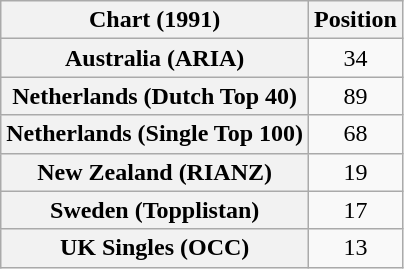<table class="wikitable sortable plainrowheaders" style="text-align:center">
<tr>
<th scope="col">Chart (1991)</th>
<th scope="col">Position</th>
</tr>
<tr>
<th scope="row">Australia (ARIA)</th>
<td>34</td>
</tr>
<tr>
<th scope="row">Netherlands (Dutch Top 40)</th>
<td>89</td>
</tr>
<tr>
<th scope="row">Netherlands (Single Top 100)</th>
<td>68</td>
</tr>
<tr>
<th scope="row">New Zealand (RIANZ)</th>
<td>19</td>
</tr>
<tr>
<th scope="row">Sweden (Topplistan)</th>
<td>17</td>
</tr>
<tr>
<th scope="row">UK Singles (OCC)</th>
<td>13</td>
</tr>
</table>
